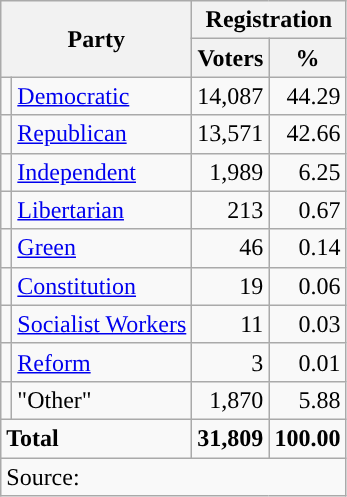<table class="wikitable">
<tr>
<th colspan="2" rowspan="2">Party</th>
<th colspan="2">Registration</th>
</tr>
<tr>
<th>Voters</th>
<th>%</th>
</tr>
<tr>
<td style="background-color:"></td>
<td><a href='#'>Democratic</a></td>
<td style="text-align:right;">14,087</td>
<td style="text-align:right;">44.29</td>
</tr>
<tr>
<td style="background-color:"></td>
<td><a href='#'>Republican</a></td>
<td style="text-align:right;">13,571</td>
<td style="text-align:right;">42.66</td>
</tr>
<tr>
<td style="background-color:"></td>
<td><a href='#'>Independent</a></td>
<td style="text-align:right;">1,989</td>
<td style="text-align:right;">6.25</td>
</tr>
<tr>
<td style="background-color:"></td>
<td><a href='#'>Libertarian</a></td>
<td style="text-align:right;">213</td>
<td style="text-align:right;">0.67</td>
</tr>
<tr>
<td style="background-color:"></td>
<td><a href='#'>Green</a></td>
<td style="text-align:right;">46</td>
<td style="text-align:right;">0.14</td>
</tr>
<tr>
<td style="background-color:"></td>
<td><a href='#'>Constitution</a></td>
<td style="text-align:right;">19</td>
<td style="text-align:right;">0.06</td>
</tr>
<tr>
<td style="background-color:"></td>
<td><a href='#'>Socialist Workers</a></td>
<td style="text-align:right;">11</td>
<td style="text-align:right;">0.03</td>
</tr>
<tr>
<td style="background-color:"></td>
<td><a href='#'>Reform</a></td>
<td style="text-align:right;">3</td>
<td style="text-align:right;">0.01</td>
</tr>
<tr>
<td></td>
<td>"Other"</td>
<td style="text-align:right;">1,870</td>
<td style="text-align:right;">5.88</td>
</tr>
<tr>
<td colspan="2"><strong>Total</strong></td>
<td style="text-align:right;"><strong>31,809</strong></td>
<td style="text-align:right;"><strong>100.00</strong></td>
</tr>
<tr>
<td colspan="4">Source: <em></em></td>
</tr>
</table>
